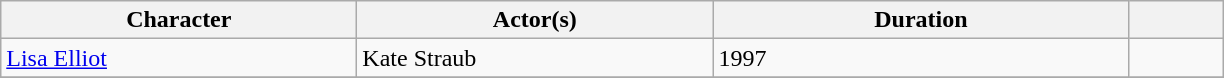<table class="wikitable">
<tr>
<th scope="col" width="230">Character</th>
<th scope="col" width="230">Actor(s)</th>
<th scope="col" width="270">Duration</th>
<th scope="col" width="55"></th>
</tr>
<tr>
<td><a href='#'>Lisa Elliot</a></td>
<td>Kate Straub</td>
<td>1997</td>
<td></td>
</tr>
<tr>
</tr>
</table>
